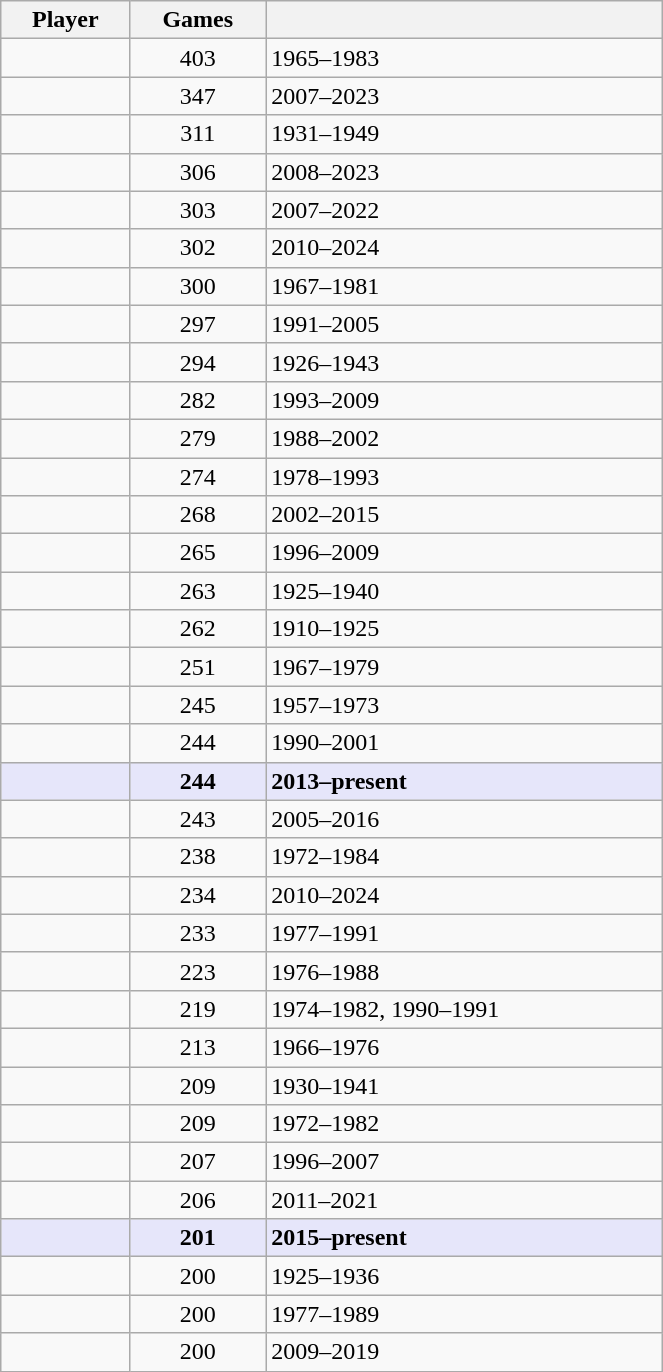<table class="wikitable sortable" width=35%>
<tr>
<th>Player</th>
<th>Games</th>
<th></th>
</tr>
<tr>
<td></td>
<td align=center>403</td>
<td>1965–1983</td>
</tr>
<tr>
<td></td>
<td align=center>347</td>
<td>2007–2023</td>
</tr>
<tr>
<td></td>
<td align=center>311</td>
<td>1931–1949</td>
</tr>
<tr>
<td></td>
<td align=center>306</td>
<td>2008–2023</td>
</tr>
<tr>
<td></td>
<td align=center>303</td>
<td>2007–2022</td>
</tr>
<tr>
<td></td>
<td align=center>302</td>
<td>2010–2024</td>
</tr>
<tr>
<td></td>
<td align=center>300</td>
<td>1967–1981</td>
</tr>
<tr>
<td></td>
<td align=center>297</td>
<td>1991–2005</td>
</tr>
<tr>
<td></td>
<td align=center>294</td>
<td>1926–1943</td>
</tr>
<tr>
<td></td>
<td align=center>282</td>
<td>1993–2009</td>
</tr>
<tr>
<td></td>
<td align=center>279</td>
<td>1988–2002</td>
</tr>
<tr>
<td></td>
<td align=center>274</td>
<td>1978–1993</td>
</tr>
<tr>
<td></td>
<td align=center>268</td>
<td>2002–2015</td>
</tr>
<tr>
<td></td>
<td align=center>265</td>
<td>1996–2009</td>
</tr>
<tr>
<td></td>
<td align=center>263</td>
<td>1925–1940</td>
</tr>
<tr>
<td></td>
<td align=center>262</td>
<td>1910–1925</td>
</tr>
<tr>
<td></td>
<td align=center>251</td>
<td>1967–1979</td>
</tr>
<tr>
<td></td>
<td align=center>245</td>
<td>1957–1973</td>
</tr>
<tr>
<td></td>
<td align=center>244</td>
<td>1990–2001</td>
</tr>
<tr style=background:#E6E6FA>
<td><strong></strong></td>
<td align=center><strong>244</strong></td>
<td><strong>2013–present</strong></td>
</tr>
<tr>
<td></td>
<td align=center>243</td>
<td>2005–2016</td>
</tr>
<tr>
<td></td>
<td align=center>238</td>
<td>1972–1984</td>
</tr>
<tr>
<td></td>
<td align=center>234</td>
<td>2010–2024</td>
</tr>
<tr>
<td></td>
<td align=center>233</td>
<td>1977–1991</td>
</tr>
<tr>
<td></td>
<td align=center>223</td>
<td>1976–1988</td>
</tr>
<tr>
<td></td>
<td align=center>219</td>
<td>1974–1982, 1990–1991</td>
</tr>
<tr>
<td></td>
<td align=center>213</td>
<td>1966–1976</td>
</tr>
<tr>
<td></td>
<td align=center>209</td>
<td>1930–1941</td>
</tr>
<tr>
<td></td>
<td align=center>209</td>
<td>1972–1982</td>
</tr>
<tr>
<td></td>
<td align=center>207</td>
<td>1996–2007</td>
</tr>
<tr>
<td></td>
<td align=center>206</td>
<td>2011–2021</td>
</tr>
<tr style=background:#E6E6FA>
<td><strong></strong></td>
<td align=center><strong>201</strong></td>
<td><strong>2015–present</strong></td>
</tr>
<tr>
<td></td>
<td align=center>200</td>
<td>1925–1936</td>
</tr>
<tr>
<td></td>
<td align=center>200</td>
<td>1977–1989</td>
</tr>
<tr>
<td></td>
<td align=center>200</td>
<td>2009–2019</td>
</tr>
</table>
